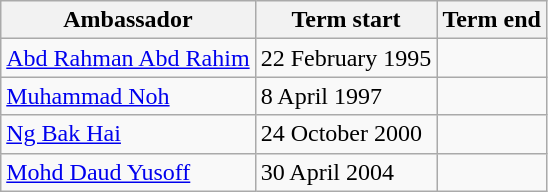<table class=wikitable>
<tr>
<th>Ambassador</th>
<th>Term start</th>
<th>Term end</th>
</tr>
<tr>
<td><a href='#'>Abd Rahman Abd Rahim</a></td>
<td>22 February 1995</td>
<td></td>
</tr>
<tr>
<td><a href='#'>Muhammad Noh</a></td>
<td>8 April 1997</td>
<td></td>
</tr>
<tr>
<td><a href='#'>Ng Bak Hai</a></td>
<td>24 October 2000</td>
<td></td>
</tr>
<tr>
<td><a href='#'>Mohd Daud Yusoff</a></td>
<td>30 April 2004</td>
<td></td>
</tr>
</table>
